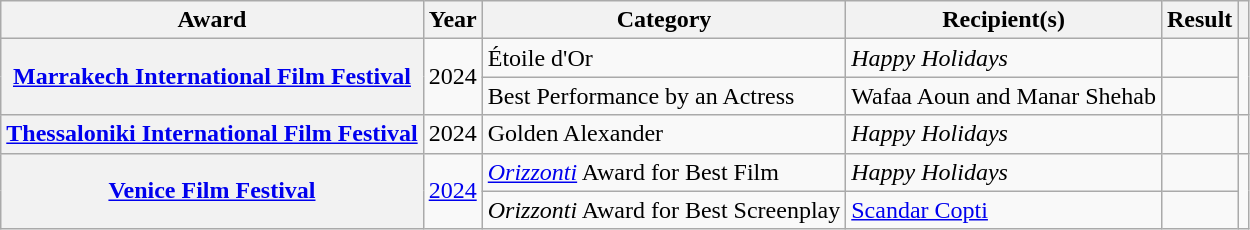<table class="wikitable sortable plainrowheaders">
<tr>
<th>Award</th>
<th>Year</th>
<th>Category</th>
<th>Recipient(s)</th>
<th>Result</th>
<th class="unsortable"></th>
</tr>
<tr>
<th rowspan="2" ! scope="row"><a href='#'>Marrakech International Film Festival</a></th>
<td rowspan="2">2024</td>
<td>Étoile d'Or</td>
<td><em>Happy Holidays</em></td>
<td></td>
<td rowspan="2"></td>
</tr>
<tr>
<td>Best Performance by an Actress</td>
<td>Wafaa Aoun and Manar Shehab</td>
<td></td>
</tr>
<tr>
<th scope="row"><a href='#'>Thessaloniki International Film Festival</a></th>
<td>2024</td>
<td>Golden Alexander</td>
<td><em>Happy Holidays</em></td>
<td></td>
<td></td>
</tr>
<tr>
<th rowspan="2" ! scope="row"><a href='#'>Venice Film Festival</a></th>
<td rowspan="2"><a href='#'>2024</a></td>
<td><em><a href='#'>Orizzonti</a></em> Award for Best Film</td>
<td><em>Happy Holidays</em></td>
<td></td>
<td rowspan="2"></td>
</tr>
<tr>
<td><em>Orizzonti</em> Award for Best Screenplay</td>
<td><a href='#'>Scandar Copti</a></td>
<td></td>
</tr>
</table>
